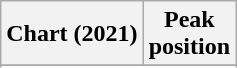<table class="wikitable sortable plainrowheaders" style="text-align:center">
<tr>
<th scope="col">Chart (2021)</th>
<th scope="col">Peak<br>position</th>
</tr>
<tr>
</tr>
<tr>
</tr>
<tr>
</tr>
<tr>
</tr>
<tr>
</tr>
<tr>
</tr>
<tr>
</tr>
<tr>
</tr>
<tr>
</tr>
<tr>
</tr>
<tr>
</tr>
<tr>
</tr>
</table>
